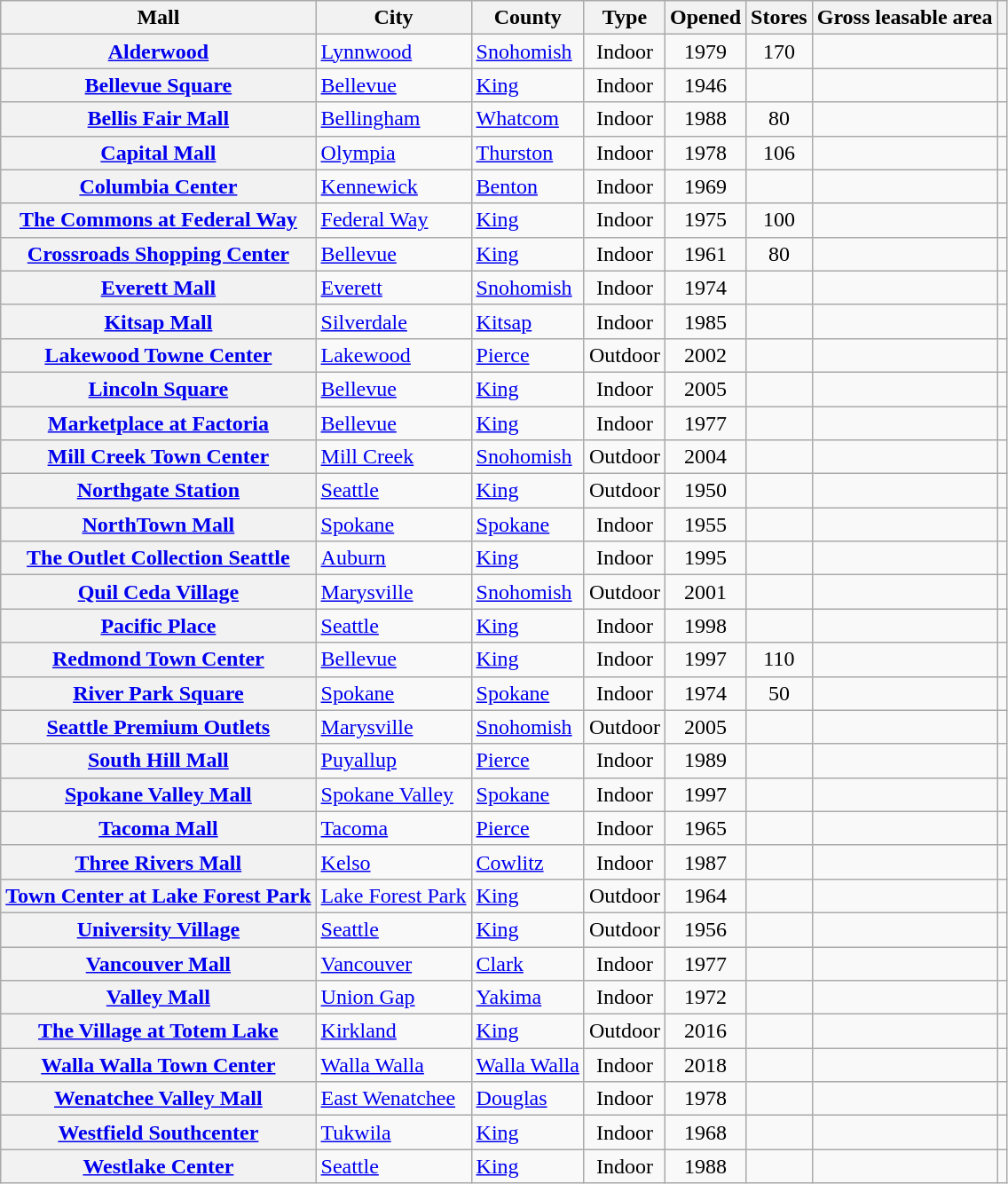<table class="wikitable plainrowheaders sortable" style="text-align:center">
<tr>
<th scope="col">Mall</th>
<th scope="col">City</th>
<th scope="col">County</th>
<th scope="col">Type</th>
<th scope="col">Opened</th>
<th scope="col">Stores</th>
<th scope="col">Gross leasable area</th>
<th scope="col" class="unsortable"></th>
</tr>
<tr>
<th scope="row"><a href='#'>Alderwood</a></th>
<td align="left"><a href='#'>Lynnwood</a></td>
<td align="left"><a href='#'>Snohomish</a></td>
<td>Indoor</td>
<td>1979</td>
<td>170</td>
<td></td>
<td></td>
</tr>
<tr>
<th scope="row"><a href='#'>Bellevue Square</a></th>
<td align="left"><a href='#'>Bellevue</a></td>
<td align="left"><a href='#'>King</a></td>
<td>Indoor</td>
<td>1946</td>
<td></td>
<td></td>
<td></td>
</tr>
<tr>
<th scope="row"><a href='#'>Bellis Fair Mall</a></th>
<td align="left"><a href='#'>Bellingham</a></td>
<td align="left"><a href='#'>Whatcom</a></td>
<td>Indoor</td>
<td>1988</td>
<td>80</td>
<td></td>
<td></td>
</tr>
<tr>
<th scope="row"><a href='#'>Capital Mall</a></th>
<td align="left"><a href='#'>Olympia</a></td>
<td align="left"><a href='#'>Thurston</a></td>
<td>Indoor</td>
<td>1978</td>
<td>106</td>
<td></td>
<td></td>
</tr>
<tr>
<th scope="row"><a href='#'>Columbia Center</a></th>
<td align="left"><a href='#'>Kennewick</a></td>
<td align="left"><a href='#'>Benton</a></td>
<td>Indoor</td>
<td>1969</td>
<td></td>
<td></td>
<td></td>
</tr>
<tr>
<th scope="row"><a href='#'>The Commons at Federal Way</a></th>
<td align="left"><a href='#'>Federal Way</a></td>
<td align="left"><a href='#'>King</a></td>
<td>Indoor</td>
<td>1975</td>
<td>100</td>
<td></td>
<td></td>
</tr>
<tr>
<th scope="row"><a href='#'>Crossroads Shopping Center</a></th>
<td align="left"><a href='#'>Bellevue</a></td>
<td align="left"><a href='#'>King</a></td>
<td>Indoor</td>
<td>1961</td>
<td>80</td>
<td></td>
<td></td>
</tr>
<tr>
<th scope="row"><a href='#'>Everett Mall</a></th>
<td align="left"><a href='#'>Everett</a></td>
<td align="left"><a href='#'>Snohomish</a></td>
<td>Indoor</td>
<td>1974</td>
<td></td>
<td></td>
<td></td>
</tr>
<tr>
<th scope="row"><a href='#'>Kitsap Mall</a></th>
<td align="left"><a href='#'>Silverdale</a></td>
<td align="left"><a href='#'>Kitsap</a></td>
<td>Indoor</td>
<td>1985</td>
<td></td>
<td></td>
<td></td>
</tr>
<tr>
<th scope="row"><a href='#'>Lakewood Towne Center</a></th>
<td align="left"><a href='#'>Lakewood</a></td>
<td align="left"><a href='#'>Pierce</a></td>
<td>Outdoor</td>
<td>2002</td>
<td></td>
<td></td>
<td></td>
</tr>
<tr>
<th scope="row"><a href='#'>Lincoln Square</a></th>
<td align="left"><a href='#'>Bellevue</a></td>
<td align="left"><a href='#'>King</a></td>
<td>Indoor</td>
<td>2005</td>
<td></td>
<td></td>
<td></td>
</tr>
<tr>
<th scope="row"><a href='#'>Marketplace at Factoria</a></th>
<td align="left"><a href='#'>Bellevue</a></td>
<td align="left"><a href='#'>King</a></td>
<td>Indoor</td>
<td>1977</td>
<td></td>
<td></td>
<td></td>
</tr>
<tr>
<th scope="row"><a href='#'>Mill Creek Town Center</a></th>
<td align="left"><a href='#'>Mill Creek</a></td>
<td align="left"><a href='#'>Snohomish</a></td>
<td>Outdoor</td>
<td>2004</td>
<td></td>
<td></td>
<td></td>
</tr>
<tr>
<th scope="row"><a href='#'>Northgate Station</a></th>
<td align="left"><a href='#'>Seattle</a></td>
<td align="left"><a href='#'>King</a></td>
<td>Outdoor</td>
<td>1950</td>
<td></td>
<td></td>
<td></td>
</tr>
<tr>
<th scope="row"><a href='#'>NorthTown Mall</a></th>
<td align="left"><a href='#'>Spokane</a></td>
<td align="left"><a href='#'>Spokane</a></td>
<td>Indoor</td>
<td>1955</td>
<td></td>
<td></td>
<td></td>
</tr>
<tr>
<th scope="row"><a href='#'>The Outlet Collection Seattle</a></th>
<td align="left"><a href='#'>Auburn</a></td>
<td align="left"><a href='#'>King</a></td>
<td>Indoor</td>
<td>1995</td>
<td></td>
<td></td>
<td></td>
</tr>
<tr>
<th scope="row"><a href='#'>Quil Ceda Village</a></th>
<td align="left"><a href='#'>Marysville</a></td>
<td align="left"><a href='#'>Snohomish</a></td>
<td>Outdoor</td>
<td>2001</td>
<td></td>
<td></td>
<td></td>
</tr>
<tr>
<th scope="row"><a href='#'>Pacific Place</a></th>
<td align="left"><a href='#'>Seattle</a></td>
<td align="left"><a href='#'>King</a></td>
<td>Indoor</td>
<td>1998</td>
<td></td>
<td></td>
<td></td>
</tr>
<tr>
<th scope="row"><a href='#'>Redmond Town Center</a></th>
<td align="left"><a href='#'>Bellevue</a></td>
<td align="left"><a href='#'>King</a></td>
<td>Indoor</td>
<td>1997</td>
<td>110</td>
<td></td>
<td></td>
</tr>
<tr>
<th scope="row"><a href='#'>River Park Square</a></th>
<td align="left"><a href='#'>Spokane</a></td>
<td align="left"><a href='#'>Spokane</a></td>
<td>Indoor</td>
<td>1974</td>
<td>50</td>
<td></td>
<td></td>
</tr>
<tr>
<th scope="row"><a href='#'>Seattle Premium Outlets</a></th>
<td align="left"><a href='#'>Marysville</a></td>
<td align="left"><a href='#'>Snohomish</a></td>
<td>Outdoor</td>
<td>2005</td>
<td></td>
<td></td>
<td></td>
</tr>
<tr>
<th scope="row"><a href='#'>South Hill Mall</a></th>
<td align="left"><a href='#'>Puyallup</a></td>
<td align="left"><a href='#'>Pierce</a></td>
<td>Indoor</td>
<td>1989</td>
<td></td>
<td></td>
<td></td>
</tr>
<tr>
<th scope="row"><a href='#'>Spokane Valley Mall</a></th>
<td align="left"><a href='#'>Spokane Valley</a></td>
<td align="left"><a href='#'>Spokane</a></td>
<td>Indoor</td>
<td>1997</td>
<td></td>
<td></td>
<td></td>
</tr>
<tr>
<th scope="row"><a href='#'>Tacoma Mall</a></th>
<td align="left"><a href='#'>Tacoma</a></td>
<td align="left"><a href='#'>Pierce</a></td>
<td>Indoor</td>
<td>1965</td>
<td></td>
<td></td>
<td></td>
</tr>
<tr>
<th scope="row"><a href='#'>Three Rivers Mall</a></th>
<td align="left"><a href='#'>Kelso</a></td>
<td align="left"><a href='#'>Cowlitz</a></td>
<td>Indoor</td>
<td>1987</td>
<td></td>
<td></td>
<td></td>
</tr>
<tr>
<th scope="row"><a href='#'>Town Center at Lake Forest Park</a></th>
<td align="left"><a href='#'>Lake Forest Park</a></td>
<td align="left"><a href='#'>King</a></td>
<td>Outdoor</td>
<td>1964</td>
<td></td>
<td></td>
<td></td>
</tr>
<tr>
<th scope="row"><a href='#'>University Village</a></th>
<td align="left"><a href='#'>Seattle</a></td>
<td align="left"><a href='#'>King</a></td>
<td>Outdoor</td>
<td>1956</td>
<td></td>
<td></td>
<td></td>
</tr>
<tr>
<th scope="row"><a href='#'>Vancouver Mall</a></th>
<td align="left"><a href='#'>Vancouver</a></td>
<td align="left"><a href='#'>Clark</a></td>
<td>Indoor</td>
<td>1977</td>
<td></td>
<td></td>
<td></td>
</tr>
<tr>
<th scope="row"><a href='#'>Valley Mall</a></th>
<td align="left"><a href='#'>Union Gap</a></td>
<td align="left"><a href='#'>Yakima</a></td>
<td>Indoor</td>
<td>1972</td>
<td></td>
<td></td>
<td></td>
</tr>
<tr>
<th scope="row"><a href='#'>The Village at Totem Lake</a></th>
<td align="left"><a href='#'>Kirkland</a></td>
<td align="left"><a href='#'>King</a></td>
<td>Outdoor</td>
<td>2016</td>
<td></td>
<td></td>
<td></td>
</tr>
<tr>
<th scope="row"><a href='#'>Walla Walla Town Center</a></th>
<td align="left"><a href='#'>Walla Walla</a></td>
<td align="left"><a href='#'>Walla Walla</a></td>
<td>Indoor</td>
<td>2018</td>
<td></td>
<td></td>
<td></td>
</tr>
<tr>
<th scope="row"><a href='#'>Wenatchee Valley Mall</a></th>
<td align="left"><a href='#'>East Wenatchee</a></td>
<td align="left"><a href='#'>Douglas</a></td>
<td>Indoor</td>
<td>1978</td>
<td></td>
<td></td>
<td></td>
</tr>
<tr>
<th scope="row"><a href='#'>Westfield Southcenter</a></th>
<td align="left"><a href='#'>Tukwila</a></td>
<td align="left"><a href='#'>King</a></td>
<td>Indoor</td>
<td>1968</td>
<td></td>
<td></td>
<td></td>
</tr>
<tr>
<th scope="row"><a href='#'>Westlake Center</a></th>
<td align="left"><a href='#'>Seattle</a></td>
<td align="left"><a href='#'>King</a></td>
<td>Indoor</td>
<td>1988</td>
<td></td>
<td></td>
<td></td>
</tr>
</table>
